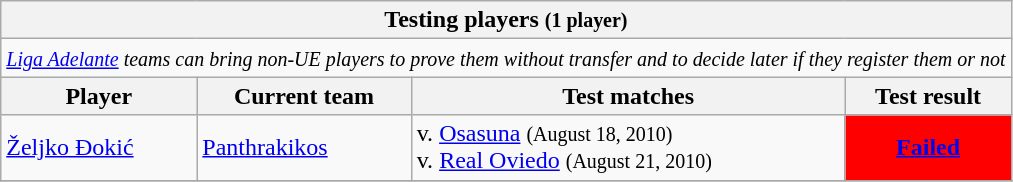<table class="wikitable collapsible collapsed">
<tr>
<th colspan="4" width="500"><strong>Testing players</strong> <small>(1 player)</small></th>
</tr>
<tr>
<td colspan="4" align="center"><small><em><a href='#'>Liga Adelante</a> teams can bring non-UE players to prove them without transfer and to decide later if they register them or not</em></small></td>
</tr>
<tr>
<th>Player</th>
<th>Current team</th>
<th>Test matches</th>
<th>Test result</th>
</tr>
<tr>
<td> <a href='#'>Željko Đokić</a></td>
<td> <a href='#'>Panthrakikos</a></td>
<td>v.  <a href='#'>Osasuna</a> <small>(August 18, 2010)</small><br>v.  <a href='#'>Real Oviedo</a> <small>(August 21, 2010)</small></td>
<td bgcolor="red" align="center"><strong><a href='#'><span>Failed</span></a></strong></td>
</tr>
<tr>
</tr>
</table>
